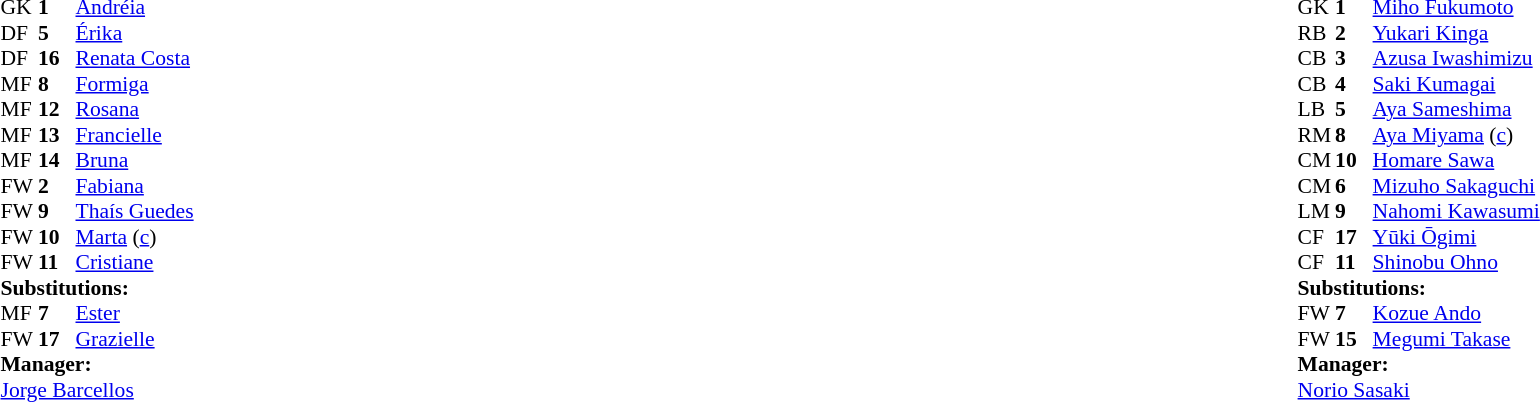<table width="100%">
<tr>
<td valign="top" width="50%"><br><table style="font-size: 90%" cellspacing="0" cellpadding="0">
<tr>
<th width="25"></th>
<th width="25"></th>
</tr>
<tr>
<td>GK</td>
<td><strong>1</strong></td>
<td><a href='#'>Andréia</a></td>
</tr>
<tr>
<td>DF</td>
<td><strong>5</strong></td>
<td><a href='#'>Érika</a></td>
</tr>
<tr>
<td>DF</td>
<td><strong>16</strong></td>
<td><a href='#'>Renata Costa</a></td>
<td></td>
<td></td>
</tr>
<tr>
<td>MF</td>
<td><strong>8</strong></td>
<td><a href='#'>Formiga</a></td>
</tr>
<tr>
<td>MF</td>
<td><strong>12</strong></td>
<td><a href='#'>Rosana</a></td>
<td></td>
<td></td>
</tr>
<tr>
<td>MF</td>
<td><strong>13</strong></td>
<td><a href='#'>Francielle</a></td>
</tr>
<tr>
<td>MF</td>
<td><strong>14</strong></td>
<td><a href='#'>Bruna</a></td>
<td></td>
</tr>
<tr>
<td>FW</td>
<td><strong>2</strong></td>
<td><a href='#'>Fabiana</a></td>
</tr>
<tr>
<td>FW</td>
<td><strong>9</strong></td>
<td><a href='#'>Thaís Guedes</a></td>
</tr>
<tr>
<td>FW</td>
<td><strong>10</strong></td>
<td><a href='#'>Marta</a> (<a href='#'>c</a>)</td>
<td></td>
</tr>
<tr>
<td>FW</td>
<td><strong>11</strong></td>
<td><a href='#'>Cristiane</a></td>
</tr>
<tr>
<td colspan=3><strong>Substitutions:</strong></td>
</tr>
<tr>
<td>MF</td>
<td><strong>7</strong></td>
<td><a href='#'>Ester</a></td>
<td></td>
<td></td>
</tr>
<tr>
<td>FW</td>
<td><strong>17</strong></td>
<td><a href='#'>Grazielle</a></td>
<td></td>
<td></td>
</tr>
<tr>
<td colspan=3><strong>Manager:</strong></td>
</tr>
<tr>
<td colspan=3><a href='#'>Jorge Barcellos</a></td>
</tr>
</table>
</td>
<td valign="top"></td>
<td valign="top" width="50%"><br><table style="font-size: 90%" cellspacing="0" cellpadding="0" align="center">
<tr>
<th width=25></th>
<th width=25></th>
</tr>
<tr>
<td>GK</td>
<td><strong>1</strong></td>
<td><a href='#'>Miho Fukumoto</a></td>
</tr>
<tr>
<td>RB</td>
<td><strong>2</strong></td>
<td><a href='#'>Yukari Kinga</a></td>
</tr>
<tr>
<td>CB</td>
<td><strong>3</strong></td>
<td><a href='#'>Azusa Iwashimizu</a></td>
</tr>
<tr>
<td>CB</td>
<td><strong>4</strong></td>
<td><a href='#'>Saki Kumagai</a></td>
</tr>
<tr>
<td>LB</td>
<td><strong>5</strong></td>
<td><a href='#'>Aya Sameshima</a></td>
</tr>
<tr>
<td>RM</td>
<td><strong>8</strong></td>
<td><a href='#'>Aya Miyama</a> (<a href='#'>c</a>)</td>
</tr>
<tr>
<td>CM</td>
<td><strong>10</strong></td>
<td><a href='#'>Homare Sawa</a></td>
</tr>
<tr>
<td>CM</td>
<td><strong>6</strong></td>
<td><a href='#'>Mizuho Sakaguchi</a></td>
<td></td>
</tr>
<tr>
<td>LM</td>
<td><strong>9</strong></td>
<td><a href='#'>Nahomi Kawasumi</a></td>
</tr>
<tr>
<td>CF</td>
<td><strong>17</strong></td>
<td><a href='#'>Yūki Ōgimi</a></td>
<td></td>
<td></td>
</tr>
<tr>
<td>CF</td>
<td><strong>11</strong></td>
<td><a href='#'>Shinobu Ohno</a></td>
<td></td>
<td></td>
</tr>
<tr>
<td colspan=3><strong>Substitutions:</strong></td>
</tr>
<tr>
<td>FW</td>
<td><strong>7</strong></td>
<td><a href='#'>Kozue Ando</a></td>
<td></td>
<td></td>
</tr>
<tr>
<td>FW</td>
<td><strong>15</strong></td>
<td><a href='#'>Megumi Takase</a></td>
<td></td>
<td></td>
</tr>
<tr>
<td colspan=3><strong>Manager:</strong></td>
</tr>
<tr>
<td colspan=3><a href='#'>Norio Sasaki</a></td>
</tr>
</table>
</td>
</tr>
</table>
